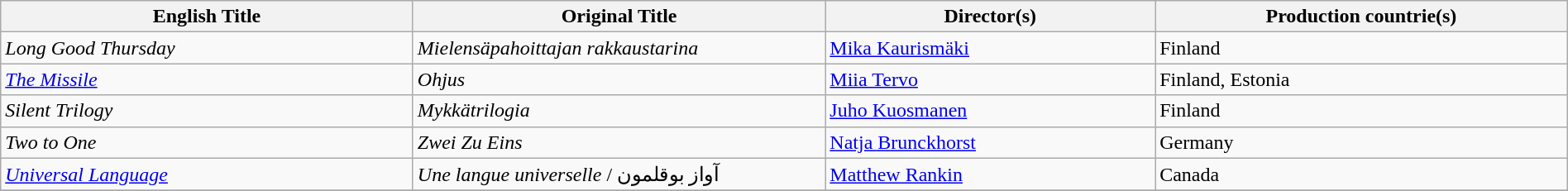<table class="wikitable" style="width:100%; margin-bottom:4px">
<tr>
<th scope="col" width="25%">English Title</th>
<th scope="col" width="25%">Original Title</th>
<th scope="col" width="20%">Director(s)</th>
<th scope="col" width="25%">Production countrie(s)</th>
</tr>
<tr>
<td><em>Long Good Thursday</em></td>
<td><em>Mielensäpahoittajan rakkaustarina</em></td>
<td><a href='#'>Mika Kaurismäki</a></td>
<td>Finland</td>
</tr>
<tr>
<td><em><a href='#'>The Missile</a></em></td>
<td><em>Ohjus</em></td>
<td><a href='#'>Miia Tervo</a></td>
<td>Finland, Estonia</td>
</tr>
<tr>
<td><em>Silent Trilogy</em></td>
<td><em>Mykkätrilogia</em></td>
<td><a href='#'>Juho Kuosmanen</a></td>
<td>Finland</td>
</tr>
<tr>
<td><em>Two to One</em></td>
<td><em>Zwei Zu Eins</em></td>
<td><a href='#'>Natja Brunckhorst</a></td>
<td>Germany</td>
</tr>
<tr>
<td><em><a href='#'>Universal Language</a></em></td>
<td><em>Une langue universelle</em> / آواز بوقلمون</td>
<td><a href='#'>Matthew Rankin</a></td>
<td>Canada</td>
</tr>
<tr>
</tr>
</table>
